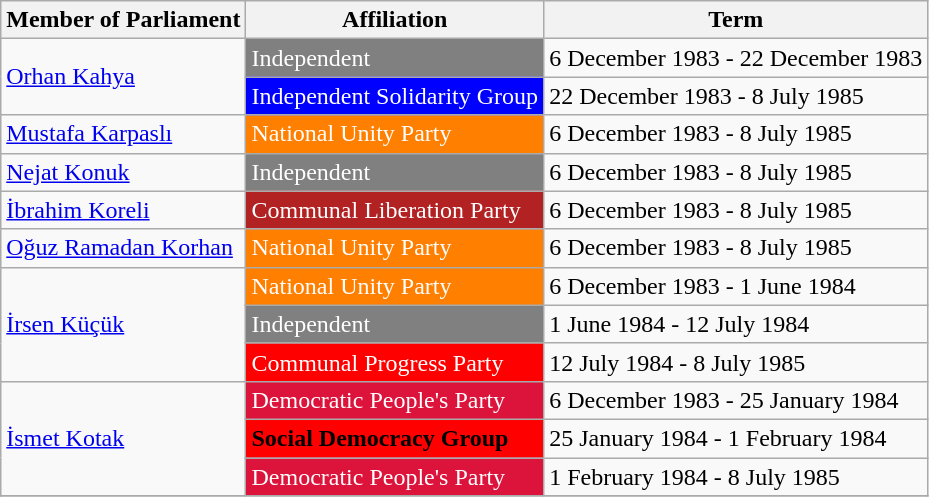<table class="wikitable">
<tr>
<th>Member of Parliament</th>
<th>Affiliation</th>
<th>Term</th>
</tr>
<tr>
<td rowspan=2><a href='#'>Orhan Kahya</a></td>
<td style="background:gray; color:white">Independent</td>
<td>6 December 1983 - 22 December 1983</td>
</tr>
<tr>
<td style="background:blue; color:white">Independent Solidarity Group</td>
<td>22 December 1983 - 8 July 1985</td>
</tr>
<tr>
<td><a href='#'>Mustafa Karpaslı</a></td>
<td style="background:#FF7F00; color:white">National Unity Party</td>
<td>6 December 1983 - 8 July 1985</td>
</tr>
<tr>
<td><a href='#'>Nejat Konuk</a></td>
<td style="background:grey; color:white">Independent</td>
<td>6 December 1983 - 8 July 1985</td>
</tr>
<tr>
<td><a href='#'>İbrahim Koreli</a></td>
<td style="background:#B22222; color:white">Communal Liberation Party</td>
<td>6 December 1983 - 8 July 1985</td>
</tr>
<tr>
<td><a href='#'>Oğuz Ramadan Korhan</a></td>
<td style="background:#FF7F00; color:white">National Unity Party</td>
<td>6 December 1983 - 8 July 1985</td>
</tr>
<tr>
<td rowspan=3><a href='#'>İrsen Küçük</a></td>
<td style="background:#FF7F00; color:white">National Unity Party</td>
<td>6 December 1983 - 1 June 1984</td>
</tr>
<tr>
<td style="background:grey; color:white">Independent</td>
<td>1 June 1984 - 12 July 1984</td>
</tr>
<tr>
<td style="background:red; color:white">Communal Progress Party</td>
<td>12 July 1984 - 8 July 1985</td>
</tr>
<tr>
<td rowspan=3><a href='#'>İsmet Kotak</a></td>
<td style="background:#DC143C; color:white">Democratic People's Party</td>
<td>6 December 1983 - 25 January 1984</td>
</tr>
<tr>
<td style="background:#FF0000; color:black"><strong>Social Democracy Group</strong></td>
<td>25 January 1984 - 1 February 1984</td>
</tr>
<tr>
<td style="background:#DC143C; color:white">Democratic People's Party</td>
<td>1 February 1984 - 8 July 1985</td>
</tr>
<tr>
</tr>
</table>
